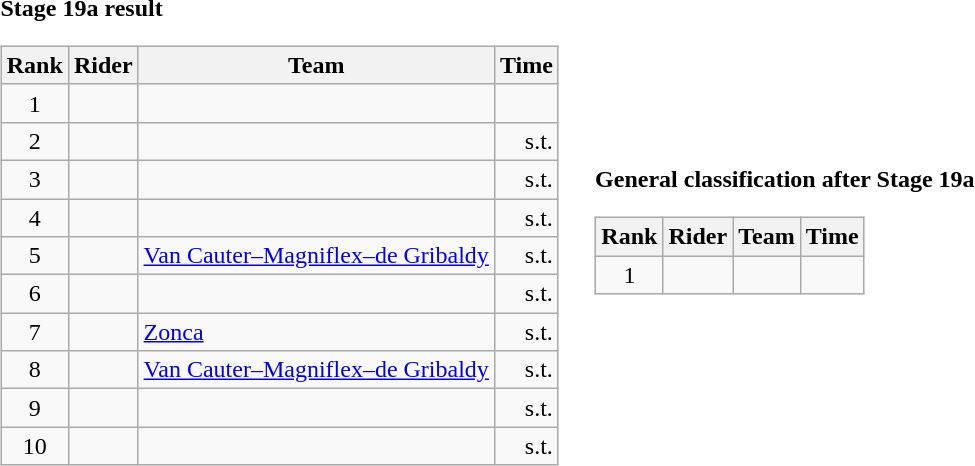<table>
<tr>
<td><strong>Stage 19a result</strong><br><table class="wikitable">
<tr>
<th scope="col">Rank</th>
<th scope="col">Rider</th>
<th scope="col">Team</th>
<th scope="col">Time</th>
</tr>
<tr>
<td style="text-align:center;">1</td>
<td></td>
<td></td>
<td style="text-align:right;"></td>
</tr>
<tr>
<td style="text-align:center;">2</td>
<td></td>
<td></td>
<td style="text-align:right;">s.t.</td>
</tr>
<tr>
<td style="text-align:center;">3</td>
<td></td>
<td></td>
<td style="text-align:right;">s.t.</td>
</tr>
<tr>
<td style="text-align:center;">4</td>
<td></td>
<td></td>
<td style="text-align:right;">s.t.</td>
</tr>
<tr>
<td style="text-align:center;">5</td>
<td></td>
<td><a href='#'>Van Cauter–Magniflex–de Gribaldy</a></td>
<td style="text-align:right;">s.t.</td>
</tr>
<tr>
<td style="text-align:center;">6</td>
<td></td>
<td></td>
<td style="text-align:right;">s.t.</td>
</tr>
<tr>
<td style="text-align:center;">7</td>
<td></td>
<td><a href='#'>Zonca</a></td>
<td style="text-align:right;">s.t.</td>
</tr>
<tr>
<td style="text-align:center;">8</td>
<td></td>
<td><a href='#'>Van Cauter–Magniflex–de Gribaldy</a></td>
<td style="text-align:right;">s.t.</td>
</tr>
<tr>
<td style="text-align:center;">9</td>
<td></td>
<td></td>
<td style="text-align:right;">s.t.</td>
</tr>
<tr>
<td style="text-align:center;">10</td>
<td></td>
<td></td>
<td style="text-align:right;">s.t.</td>
</tr>
</table>
</td>
<td></td>
<td><strong>General classification after Stage 19a</strong><br><table class="wikitable">
<tr>
<th scope="col">Rank</th>
<th scope="col">Rider</th>
<th scope="col">Team</th>
<th scope="col">Time</th>
</tr>
<tr>
<td style="text-align:center;">1</td>
<td></td>
<td></td>
<td style="text-align:right;"></td>
</tr>
</table>
</td>
</tr>
</table>
